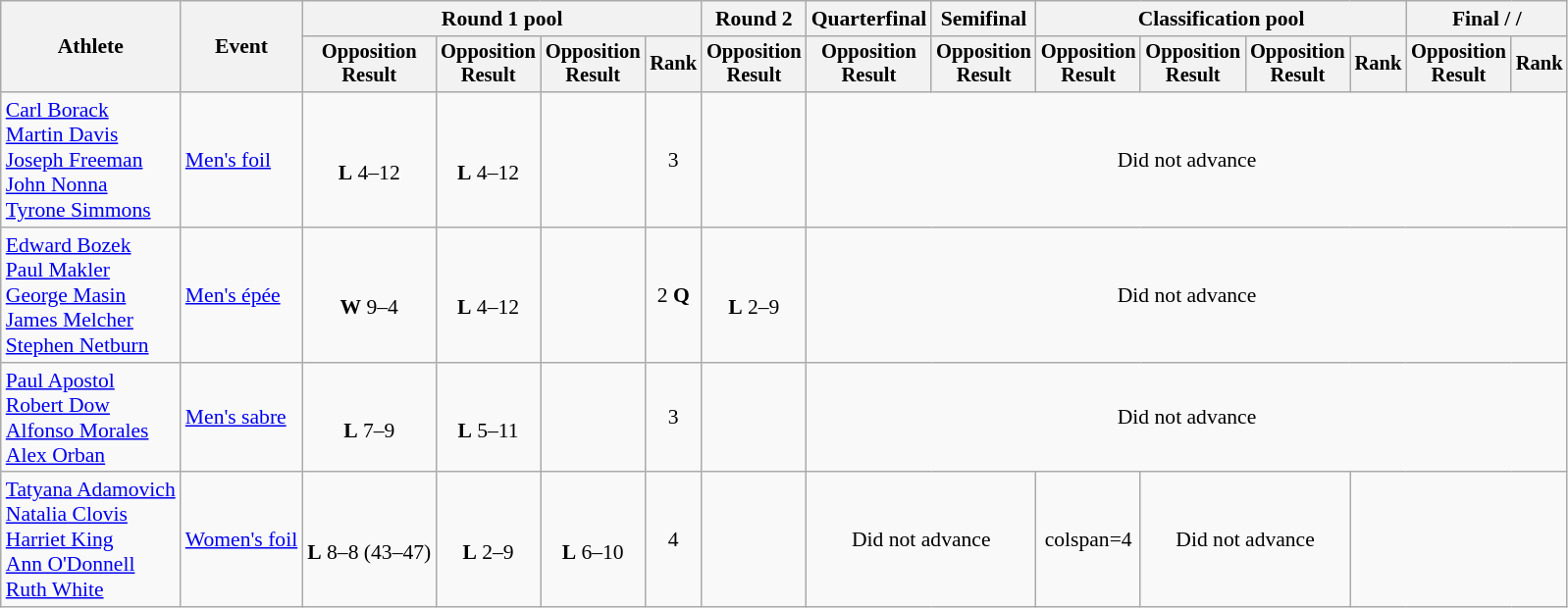<table class=wikitable style=font-size:90%;text-align:center>
<tr>
<th rowspan=2>Athlete</th>
<th rowspan=2>Event</th>
<th colspan=4>Round 1 pool</th>
<th>Round 2</th>
<th>Quarterfinal</th>
<th>Semifinal</th>
<th colspan=4>Classification pool</th>
<th colspan=2>Final /  / </th>
</tr>
<tr style=font-size:95%>
<th>Opposition<br>Result</th>
<th>Opposition<br>Result</th>
<th>Opposition<br>Result</th>
<th>Rank</th>
<th>Opposition<br>Result</th>
<th>Opposition<br>Result</th>
<th>Opposition<br>Result</th>
<th>Opposition<br>Result</th>
<th>Opposition<br>Result</th>
<th>Opposition<br>Result</th>
<th>Rank</th>
<th>Opposition<br>Result</th>
<th>Rank</th>
</tr>
<tr>
<td align=left><a href='#'>Carl Borack</a><br><a href='#'>Martin Davis</a><br><a href='#'>Joseph Freeman</a><br><a href='#'>John Nonna</a><br><a href='#'>Tyrone Simmons</a></td>
<td align=left><a href='#'>Men's foil</a></td>
<td><br><strong>L</strong> 4–12</td>
<td><br><strong>L</strong> 4–12</td>
<td></td>
<td>3</td>
<td></td>
<td colspan=8>Did not advance</td>
</tr>
<tr>
<td align=left><a href='#'>Edward Bozek</a><br><a href='#'>Paul Makler</a><br><a href='#'>George Masin</a><br><a href='#'>James Melcher</a><br><a href='#'>Stephen Netburn</a></td>
<td align=left><a href='#'>Men's épée</a></td>
<td><br><strong>W</strong> 9–4</td>
<td><br><strong>L</strong> 4–12</td>
<td></td>
<td>2 <strong>Q</strong></td>
<td><br><strong>L</strong> 2–9</td>
<td colspan=8>Did not advance</td>
</tr>
<tr>
<td align=left><a href='#'>Paul Apostol</a><br><a href='#'>Robert Dow</a><br><a href='#'>Alfonso Morales</a><br><a href='#'>Alex Orban</a></td>
<td align=left><a href='#'>Men's sabre</a></td>
<td><br><strong>L</strong> 7–9</td>
<td><br><strong>L</strong> 5–11</td>
<td></td>
<td>3</td>
<td></td>
<td colspan=8>Did not advance</td>
</tr>
<tr>
<td align=left><a href='#'>Tatyana Adamovich</a><br><a href='#'>Natalia Clovis</a><br><a href='#'>Harriet King</a><br><a href='#'>Ann O'Donnell</a><br><a href='#'>Ruth White</a></td>
<td align=left><a href='#'>Women's foil</a></td>
<td><br><strong>L</strong> 8–8 (43–47)</td>
<td><br><strong>L</strong> 2–9</td>
<td><br><strong>L</strong> 6–10</td>
<td>4</td>
<td></td>
<td colspan=2>Did not advance</td>
<td>colspan=4 </td>
<td colspan=2>Did not advance</td>
</tr>
</table>
